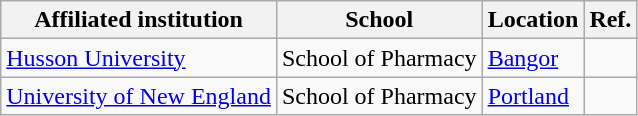<table class="wikitable sortable">
<tr>
<th>Affiliated institution</th>
<th>School</th>
<th>Location</th>
<th>Ref.</th>
</tr>
<tr>
<td><a href='#'>Husson University</a></td>
<td>School of Pharmacy</td>
<td><a href='#'>Bangor</a></td>
<td></td>
</tr>
<tr>
<td><a href='#'>University of New England</a></td>
<td>School of Pharmacy</td>
<td><a href='#'>Portland</a></td>
<td></td>
</tr>
</table>
